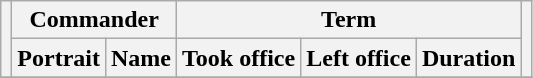<table class="wikitable" style="text-align:center;">
<tr>
<th rowspan=2></th>
<th colspan=2>Commander</th>
<th colspan=3>Term</th>
<th rowspan=2></th>
</tr>
<tr>
<th>Portrait</th>
<th>Name</th>
<th>Took office</th>
<th>Left office</th>
<th>Duration</th>
</tr>
<tr>
</tr>
</table>
